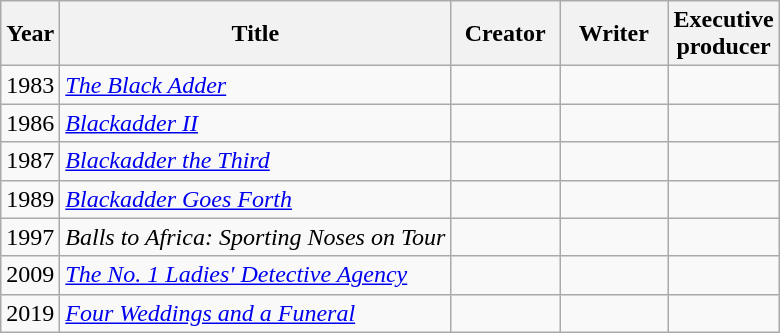<table class="wikitable">
<tr>
<th>Year</th>
<th>Title</th>
<th width=65>Creator</th>
<th width=65>Writer</th>
<th width=65>Executive producer</th>
</tr>
<tr>
<td>1983</td>
<td><em><a href='#'>The Black Adder</a></em></td>
<td></td>
<td></td>
<td></td>
</tr>
<tr>
<td>1986</td>
<td><em><a href='#'>Blackadder II</a></em></td>
<td></td>
<td></td>
<td></td>
</tr>
<tr>
<td>1987</td>
<td><em><a href='#'>Blackadder the Third</a></em></td>
<td></td>
<td></td>
<td></td>
</tr>
<tr>
<td>1989</td>
<td><em><a href='#'>Blackadder Goes Forth</a></em></td>
<td></td>
<td></td>
<td></td>
</tr>
<tr>
<td>1997</td>
<td><em>Balls to Africa: Sporting Noses on Tour</em></td>
<td></td>
<td></td>
<td></td>
</tr>
<tr>
<td>2009</td>
<td><em><a href='#'>The No. 1 Ladies' Detective Agency</a></em></td>
<td></td>
<td></td>
<td></td>
</tr>
<tr>
<td>2019</td>
<td><em><a href='#'>Four Weddings and a Funeral</a></em></td>
<td></td>
<td></td>
<td></td>
</tr>
</table>
